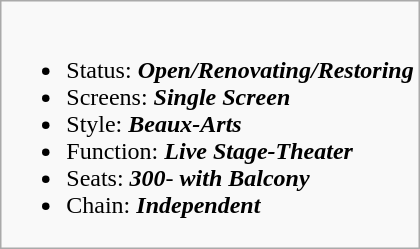<table class="wikitable" border="1">
<tr>
<td><br><ul><li>Status: <strong><em>Open/Renovating/Restoring</em></strong></li><li>Screens: <strong><em>Single Screen</em></strong></li><li>Style: <strong><em>Beaux-Arts</em></strong></li><li>Function: <strong><em>Live Stage-Theater</em></strong></li><li>Seats: <strong><em>300</em></strong>- <strong><em>with Balcony</em></strong></li><li>Chain: <strong><em>Independent</em></strong></li></ul></td>
</tr>
</table>
